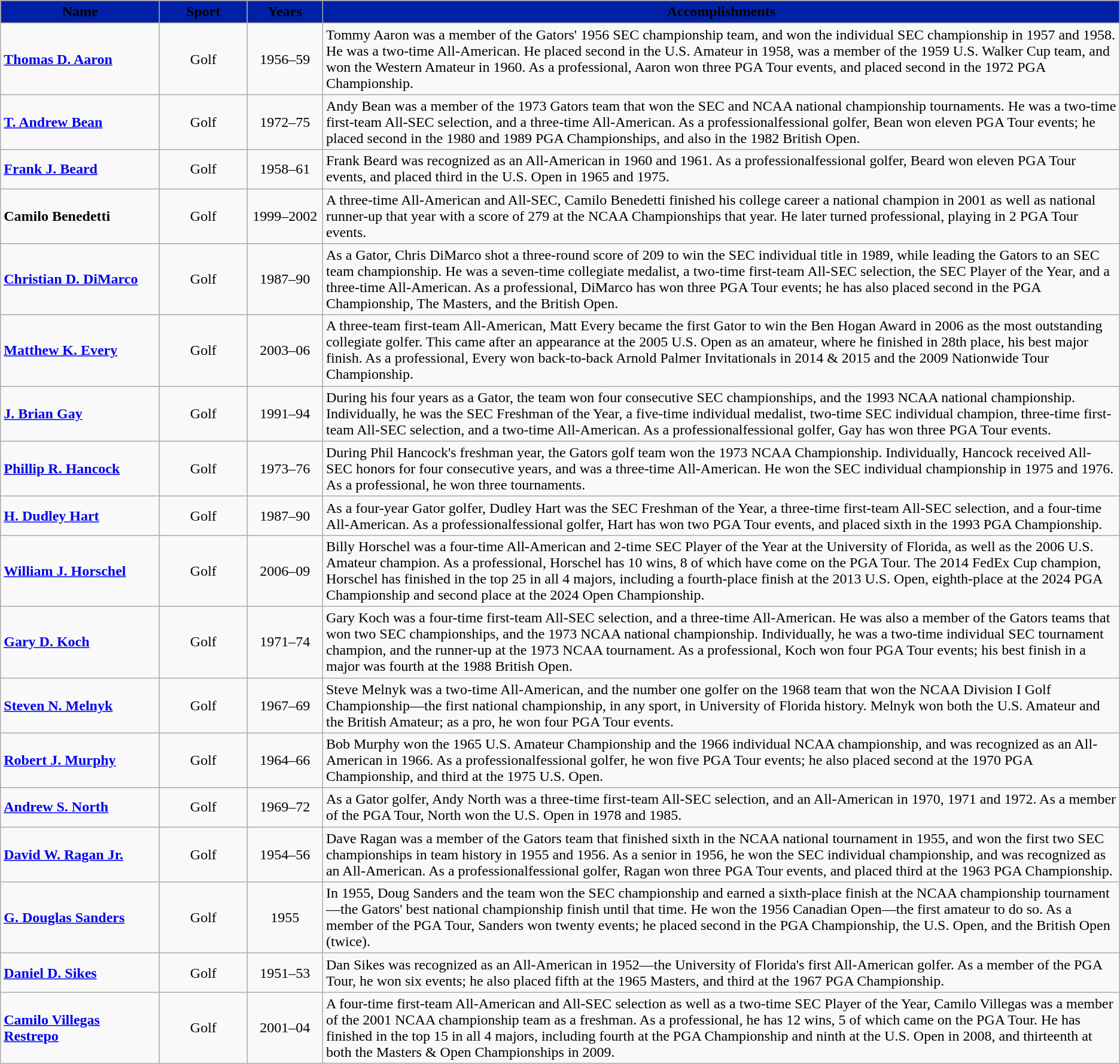<table class="wikitable">
<tr>
<th width=170 style="background:#0021A5;"><span> Name</span></th>
<th width=90 style="background:#0021A5;"><span> Sport</span></th>
<th width=77 style="background:#0021A5;"><span> Years</span></th>
<th style="background:#0021A5;"><span> Accomplishments</span></th>
</tr>
<tr>
<td><strong><a href='#'>Thomas D. Aaron</a></strong></td>
<td align=center>Golf</td>
<td align=center>1956–59</td>
<td>Tommy Aaron was a member of the Gators' 1956 SEC championship team, and won the individual SEC championship in 1957 and 1958. He was a two-time All-American. He placed second in the U.S. Amateur in 1958, was a member of the 1959 U.S. Walker Cup team, and won the Western Amateur in 1960. As a professional, Aaron won three PGA Tour events, and placed second in the 1972 PGA Championship.</td>
</tr>
<tr>
<td><strong><a href='#'>T. Andrew Bean</a></strong></td>
<td align=center>Golf</td>
<td align=center>1972–75</td>
<td>Andy Bean was a member of the 1973 Gators team that won the SEC and NCAA national championship tournaments. He was a two-time first-team All-SEC selection, and a three-time All-American. As a professionalfessional golfer, Bean won eleven PGA Tour events; he placed second in the 1980 and 1989 PGA Championships, and also in the 1982 British Open.</td>
</tr>
<tr>
<td><strong><a href='#'>Frank J. Beard</a></strong></td>
<td align=center>Golf</td>
<td align=center>1958–61</td>
<td>Frank Beard was recognized as an All-American in 1960 and 1961. As a professionalfessional golfer, Beard won eleven PGA Tour events, and placed third in the U.S. Open in 1965 and 1975.</td>
</tr>
<tr>
<td><strong>Camilo Benedetti</strong></td>
<td align=center>Golf</td>
<td align=center>1999–2002</td>
<td>A three-time All-American and All-SEC, Camilo Benedetti finished his college career a national champion in 2001 as well as national runner-up that year with a score of 279 at the NCAA Championships that year. He later turned professional, playing in 2 PGA Tour events.</td>
</tr>
<tr>
<td><strong><a href='#'>Christian D. DiMarco</a></strong></td>
<td align=center>Golf</td>
<td align=center>1987–90</td>
<td>As a Gator, Chris DiMarco shot a three-round score of 209 to win the SEC individual title in 1989, while leading the Gators to an SEC team championship. He was a seven-time collegiate medalist, a two-time first-team All-SEC selection, the SEC Player of the Year, and a three-time All-American. As a professional, DiMarco has won three PGA Tour events; he has also placed second in the PGA Championship, The Masters, and the British Open.</td>
</tr>
<tr>
<td><strong><a href='#'>Matthew K. Every</a></strong></td>
<td align=center>Golf</td>
<td align=center>2003–06</td>
<td>A three-team first-team All-American, Matt Every became the first Gator to win the Ben Hogan Award in 2006 as the most outstanding collegiate golfer. This came after an appearance at the 2005 U.S. Open as an amateur, where he finished in 28th place, his best major finish. As a professional, Every won back-to-back Arnold Palmer Invitationals in 2014 & 2015 and the 2009 Nationwide Tour Championship.</td>
</tr>
<tr>
<td><strong><a href='#'>J. Brian Gay</a></strong></td>
<td align=center>Golf</td>
<td align=center>1991–94</td>
<td>During his four years as a Gator, the team won four consecutive SEC championships, and the 1993 NCAA national championship. Individually, he was the SEC Freshman of the Year, a five-time individual medalist, two-time SEC individual champion, three-time first-team All-SEC selection, and a two-time All-American. As a professionalfessional golfer, Gay has won three PGA Tour events.</td>
</tr>
<tr>
<td><strong><a href='#'>Phillip R. Hancock</a></strong></td>
<td align=center>Golf</td>
<td align=center>1973–76</td>
<td>During Phil Hancock's freshman year, the Gators golf team won the 1973 NCAA Championship. Individually, Hancock received All-SEC honors for four consecutive years, and was a three-time All-American. He won the SEC individual championship in 1975 and 1976. As a professional, he won three tournaments.</td>
</tr>
<tr>
<td><strong><a href='#'>H. Dudley Hart</a></strong></td>
<td align=center>Golf</td>
<td align=center>1987–90</td>
<td>As a four-year Gator golfer, Dudley Hart was the SEC Freshman of the Year, a three-time first-team All-SEC selection, and a four-time All-American. As a professionalfessional golfer, Hart has won two PGA Tour events, and placed sixth in the 1993 PGA Championship.</td>
</tr>
<tr>
<td><strong><a href='#'>William J. Horschel</a></strong></td>
<td align=center>Golf</td>
<td align=center>2006–09</td>
<td>Billy Horschel was a four-time All-American and 2-time SEC Player of the Year at the University of Florida, as well as the 2006 U.S. Amateur champion. As a professional, Horschel has 10 wins, 8 of which have come on the PGA Tour. The 2014 FedEx Cup champion, Horschel has finished in the top 25 in all 4 majors, including a fourth-place finish at the 2013 U.S. Open, eighth-place at the 2024 PGA Championship and second place at the 2024 Open Championship.</td>
</tr>
<tr>
<td><strong><a href='#'>Gary D. Koch</a></strong></td>
<td align=center>Golf</td>
<td align=center>1971–74</td>
<td>Gary Koch was a four-time first-team All-SEC selection, and a three-time All-American. He was also a member of the Gators teams that won two SEC championships, and the 1973 NCAA national championship. Individually, he was a two-time individual SEC tournament champion, and the runner-up at the 1973 NCAA tournament. As a professional, Koch won four PGA Tour events; his best finish in a major was fourth at the 1988 British Open.</td>
</tr>
<tr>
<td><strong><a href='#'>Steven N. Melnyk</a></strong></td>
<td align=center>Golf</td>
<td align=center>1967–69</td>
<td>Steve Melnyk was a two-time All-American, and the number one golfer on the 1968 team that won the NCAA Division I Golf Championship—the first national championship, in any sport, in University of Florida history. Melnyk won both the U.S. Amateur and the British Amateur; as a pro, he won four PGA Tour events.</td>
</tr>
<tr>
<td><strong><a href='#'>Robert J. Murphy</a></strong></td>
<td align=center>Golf</td>
<td align=center>1964–66</td>
<td>Bob Murphy won the 1965 U.S. Amateur Championship and the 1966 individual NCAA championship, and was recognized as an All-American in 1966. As a professionalfessional golfer, he won five PGA Tour events; he also placed second at the 1970 PGA Championship, and third at the 1975 U.S. Open.</td>
</tr>
<tr>
<td><strong><a href='#'>Andrew S. North</a></strong></td>
<td align=center>Golf</td>
<td align=center>1969–72</td>
<td>As a Gator golfer, Andy North was a three-time first-team All-SEC selection, and an All-American in 1970, 1971 and 1972. As a member of the PGA Tour, North won the U.S. Open in 1978 and 1985.</td>
</tr>
<tr>
<td><strong><a href='#'>David W. Ragan Jr.</a></strong></td>
<td align=center>Golf</td>
<td align=center>1954–56</td>
<td>Dave Ragan was a member of the Gators team that finished sixth in the NCAA national tournament in 1955, and won the first two SEC championships in team history in 1955 and 1956. As a senior in 1956, he won the SEC individual championship, and was recognized as an All-American. As a professionalfessional golfer, Ragan won three PGA Tour events, and placed third at the 1963 PGA Championship.</td>
</tr>
<tr>
<td><strong><a href='#'>G. Douglas Sanders</a></strong></td>
<td align=center>Golf</td>
<td align=center>1955</td>
<td>In 1955, Doug Sanders and the team won the SEC championship and earned a sixth-place finish at the NCAA championship tournament—the Gators' best national championship finish until that time. He won the 1956 Canadian Open—the first amateur to do so. As a member of the PGA Tour, Sanders won twenty events; he placed second in the PGA Championship, the U.S. Open, and the British Open (twice).</td>
</tr>
<tr>
<td><strong><a href='#'>Daniel D. Sikes</a></strong></td>
<td align=center>Golf</td>
<td align=center>1951–53</td>
<td>Dan Sikes was recognized as an All-American in 1952—the University of Florida's first All-American golfer. As a member of the PGA Tour, he won six events; he also placed fifth at the 1965 Masters, and third at the 1967 PGA Championship.</td>
</tr>
<tr>
<td><strong><a href='#'>Camilo Villegas Restrepo</a></strong></td>
<td align=center>Golf</td>
<td align=center>2001–04</td>
<td>A four-time first-team All-American and All-SEC selection as well as a two-time SEC Player of the Year, Camilo Villegas was a member of the 2001 NCAA championship team as a freshman. As a professional, he has 12 wins, 5 of which came on the PGA Tour. He has finished in the top 15 in all 4 majors, including fourth at the PGA Championship and ninth at the U.S. Open in 2008, and thirteenth at both the Masters & Open Championships in 2009.</td>
</tr>
</table>
